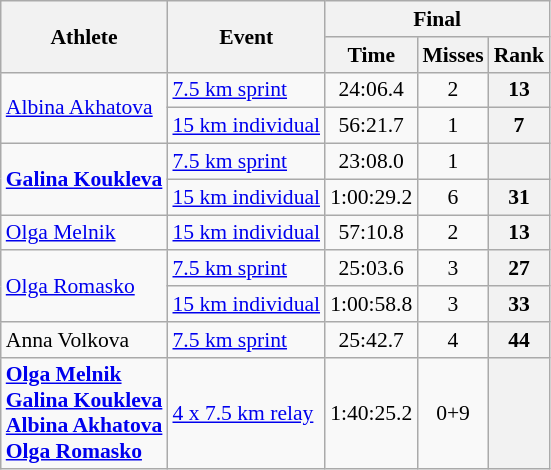<table class="wikitable" style="font-size:90%">
<tr>
<th rowspan="2">Athlete</th>
<th rowspan="2">Event</th>
<th colspan="3">Final</th>
</tr>
<tr>
<th>Time</th>
<th>Misses</th>
<th>Rank</th>
</tr>
<tr>
<td rowspan=2><a href='#'>Albina Akhatova</a></td>
<td><a href='#'>7.5 km sprint</a></td>
<td align="center">24:06.4</td>
<td align="center">2</td>
<th align="center">13</th>
</tr>
<tr>
<td><a href='#'>15 km individual</a></td>
<td align="center">56:21.7</td>
<td align="center">1</td>
<th align="center">7</th>
</tr>
<tr>
<td rowspan=2><strong><a href='#'>Galina Koukleva</a></strong></td>
<td><a href='#'>7.5 km sprint</a></td>
<td align="center">23:08.0</td>
<td align="center">1</td>
<th align="center"></th>
</tr>
<tr>
<td><a href='#'>15 km individual</a></td>
<td align="center">1:00:29.2</td>
<td align="center">6</td>
<th align="center">31</th>
</tr>
<tr>
<td><a href='#'>Olga Melnik</a></td>
<td><a href='#'>15 km individual</a></td>
<td align="center">57:10.8</td>
<td align="center">2</td>
<th align="center">13</th>
</tr>
<tr>
<td rowspan=2><a href='#'>Olga Romasko</a></td>
<td><a href='#'>7.5 km sprint</a></td>
<td align="center">25:03.6</td>
<td align="center">3</td>
<th align="center">27</th>
</tr>
<tr>
<td><a href='#'>15 km individual</a></td>
<td align="center">1:00:58.8</td>
<td align="center">3</td>
<th align="center">33</th>
</tr>
<tr>
<td>Anna Volkova</td>
<td><a href='#'>7.5 km sprint</a></td>
<td align="center">25:42.7</td>
<td align="center">4</td>
<th align="center">44</th>
</tr>
<tr>
<td><strong><a href='#'>Olga Melnik</a><br><a href='#'>Galina Koukleva</a><br><a href='#'>Albina Akhatova</a><br><a href='#'>Olga Romasko</a></strong></td>
<td><a href='#'>4 x 7.5 km relay</a></td>
<td align="center">1:40:25.2</td>
<td align="center">0+9</td>
<th align="center"></th>
</tr>
</table>
